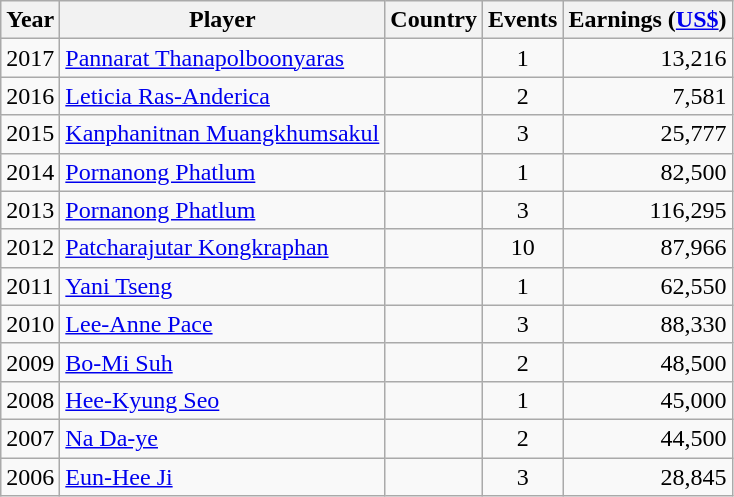<table class=wikitable>
<tr>
<th>Year</th>
<th>Player</th>
<th>Country</th>
<th>Events</th>
<th>Earnings (<a href='#'>US$</a>)</th>
</tr>
<tr>
<td>2017</td>
<td><a href='#'>Pannarat Thanapolboonyaras</a></td>
<td></td>
<td align=center>1</td>
<td align=right>13,216</td>
</tr>
<tr>
<td>2016</td>
<td><a href='#'>Leticia Ras-Anderica</a></td>
<td></td>
<td align=center>2</td>
<td align=right>7,581</td>
</tr>
<tr>
<td>2015</td>
<td><a href='#'>Kanphanitnan Muangkhumsakul</a></td>
<td></td>
<td align=center>3</td>
<td align=right>25,777</td>
</tr>
<tr>
<td>2014</td>
<td><a href='#'>Pornanong Phatlum</a></td>
<td></td>
<td align=center>1</td>
<td align=right>82,500</td>
</tr>
<tr>
<td>2013</td>
<td><a href='#'>Pornanong Phatlum</a></td>
<td></td>
<td align=center>3</td>
<td align=right>116,295</td>
</tr>
<tr>
<td>2012</td>
<td><a href='#'>Patcharajutar Kongkraphan</a></td>
<td></td>
<td align=center>10</td>
<td align=right>87,966</td>
</tr>
<tr>
<td>2011</td>
<td><a href='#'>Yani Tseng</a></td>
<td></td>
<td align=center>1</td>
<td align=right>62,550</td>
</tr>
<tr>
<td>2010</td>
<td><a href='#'>Lee-Anne Pace</a></td>
<td></td>
<td align=center>3</td>
<td align=right>88,330</td>
</tr>
<tr>
<td>2009</td>
<td><a href='#'>Bo-Mi Suh</a></td>
<td></td>
<td align=center>2</td>
<td align=right>48,500</td>
</tr>
<tr>
<td>2008</td>
<td><a href='#'>Hee-Kyung Seo</a></td>
<td></td>
<td align=center>1</td>
<td align=right>45,000</td>
</tr>
<tr>
<td>2007</td>
<td><a href='#'>Na Da-ye</a></td>
<td></td>
<td align=center>2</td>
<td align=right>44,500</td>
</tr>
<tr>
<td>2006</td>
<td><a href='#'>Eun-Hee Ji</a></td>
<td></td>
<td align=center>3</td>
<td align=right>28,845</td>
</tr>
</table>
